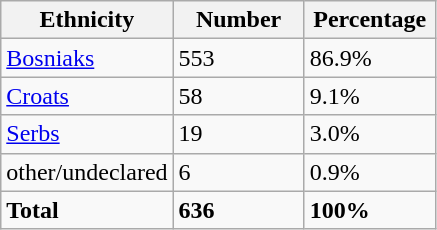<table class="wikitable">
<tr>
<th width="100px">Ethnicity</th>
<th width="80px">Number</th>
<th width="80px">Percentage</th>
</tr>
<tr>
<td><a href='#'>Bosniaks</a></td>
<td>553</td>
<td>86.9%</td>
</tr>
<tr>
<td><a href='#'>Croats</a></td>
<td>58</td>
<td>9.1%</td>
</tr>
<tr>
<td><a href='#'>Serbs</a></td>
<td>19</td>
<td>3.0%</td>
</tr>
<tr>
<td>other/undeclared</td>
<td>6</td>
<td>0.9%</td>
</tr>
<tr>
<td><strong>Total</strong></td>
<td><strong>636</strong></td>
<td><strong>100%</strong></td>
</tr>
</table>
